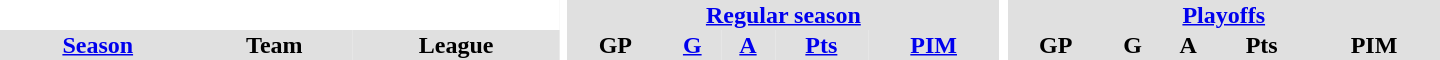<table border="0" cellpadding="1" cellspacing="0" style="text-align:center; width:60em">
<tr bgcolor="#e0e0e0">
<th colspan="3" bgcolor="#ffffff"></th>
<th rowspan="99" bgcolor="#ffffff"></th>
<th colspan="5"><a href='#'>Regular season</a></th>
<th rowspan="99" bgcolor="#ffffff"></th>
<th colspan="5"><a href='#'>Playoffs</a></th>
</tr>
<tr bgcolor="#e0e0e0">
<th><a href='#'>Season</a></th>
<th>Team</th>
<th>League</th>
<th>GP</th>
<th><a href='#'>G</a></th>
<th><a href='#'>A</a></th>
<th><a href='#'>Pts</a></th>
<th><a href='#'>PIM</a></th>
<th>GP</th>
<th>G</th>
<th>A</th>
<th>Pts</th>
<th>PIM</th>
</tr>
</table>
